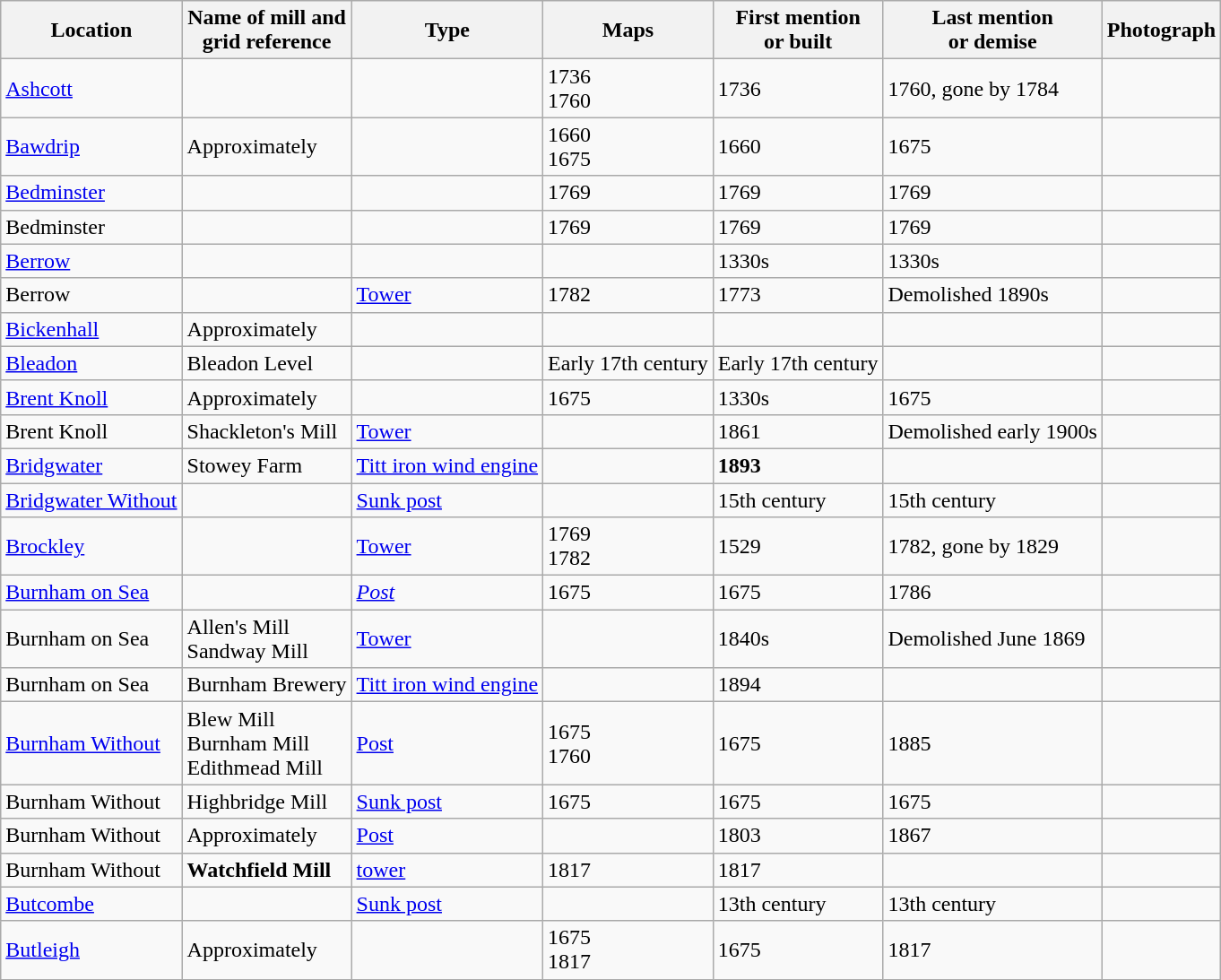<table class="wikitable">
<tr>
<th>Location</th>
<th>Name of mill and<br>grid reference</th>
<th>Type</th>
<th>Maps</th>
<th>First mention<br>or built</th>
<th>Last mention<br> or demise</th>
<th>Photograph</th>
</tr>
<tr>
<td><a href='#'>Ashcott</a></td>
<td></td>
<td></td>
<td>1736<br>1760</td>
<td>1736</td>
<td>1760, gone by 1784</td>
<td></td>
</tr>
<tr>
<td><a href='#'>Bawdrip</a></td>
<td>Approximately<br></td>
<td></td>
<td>1660<br>1675</td>
<td>1660</td>
<td>1675</td>
<td></td>
</tr>
<tr>
<td><a href='#'>Bedminster</a></td>
<td></td>
<td></td>
<td>1769</td>
<td>1769</td>
<td>1769</td>
<td></td>
</tr>
<tr>
<td>Bedminster</td>
<td></td>
<td></td>
<td>1769</td>
<td>1769</td>
<td>1769</td>
<td></td>
</tr>
<tr>
<td><a href='#'>Berrow</a></td>
<td></td>
<td></td>
<td></td>
<td>1330s</td>
<td>1330s</td>
<td></td>
</tr>
<tr>
<td>Berrow</td>
<td></td>
<td><a href='#'>Tower</a></td>
<td>1782</td>
<td>1773</td>
<td>Demolished 1890s</td>
<td></td>
</tr>
<tr>
<td><a href='#'>Bickenhall</a></td>
<td>Approximately<br></td>
<td></td>
<td></td>
<td></td>
<td></td>
<td></td>
</tr>
<tr>
<td><a href='#'>Bleadon</a></td>
<td>Bleadon Level</td>
<td></td>
<td>Early 17th century</td>
<td>Early 17th century</td>
<td></td>
<td></td>
</tr>
<tr>
<td><a href='#'>Brent Knoll</a></td>
<td>Approximately<br></td>
<td></td>
<td>1675</td>
<td>1330s</td>
<td>1675</td>
<td></td>
</tr>
<tr>
<td>Brent Knoll</td>
<td>Shackleton's Mill<br></td>
<td><a href='#'>Tower</a></td>
<td></td>
<td>1861</td>
<td>Demolished early 1900s</td>
<td></td>
</tr>
<tr>
<td><a href='#'>Bridgwater</a></td>
<td>Stowey Farm</td>
<td><a href='#'>Titt iron wind engine</a></td>
<td></td>
<td><strong>1893</strong></td>
<td></td>
<td></td>
</tr>
<tr>
<td><a href='#'>Bridgwater Without</a></td>
<td></td>
<td><a href='#'>Sunk post</a></td>
<td></td>
<td>15th century</td>
<td>15th century</td>
<td></td>
</tr>
<tr>
<td><a href='#'>Brockley</a></td>
<td></td>
<td><a href='#'>Tower</a></td>
<td>1769<br>1782</td>
<td>1529</td>
<td>1782, gone by 1829</td>
<td></td>
</tr>
<tr>
<td><a href='#'>Burnham on Sea</a></td>
<td></td>
<td><em><a href='#'>Post</a></em></td>
<td>1675</td>
<td>1675</td>
<td>1786</td>
<td></td>
</tr>
<tr>
<td>Burnham on Sea</td>
<td>Allen's Mill<br>Sandway Mill<br></td>
<td><a href='#'>Tower</a></td>
<td></td>
<td>1840s</td>
<td>Demolished June 1869</td>
<td></td>
</tr>
<tr>
<td>Burnham on Sea</td>
<td>Burnham Brewery</td>
<td><a href='#'>Titt iron wind engine</a></td>
<td></td>
<td>1894</td>
<td></td>
<td></td>
</tr>
<tr>
<td><a href='#'>Burnham Without</a></td>
<td>Blew Mill<br>Burnham Mill<br>Edithmead Mill<br></td>
<td><a href='#'>Post</a></td>
<td>1675<br>1760</td>
<td>1675</td>
<td>1885</td>
<td></td>
</tr>
<tr>
<td>Burnham Without</td>
<td>Highbridge Mill<br></td>
<td><a href='#'>Sunk post</a></td>
<td>1675</td>
<td>1675</td>
<td>1675</td>
<td></td>
</tr>
<tr>
<td>Burnham Without</td>
<td>Approximately<br></td>
<td><a href='#'>Post</a></td>
<td></td>
<td>1803</td>
<td>1867</td>
<td></td>
</tr>
<tr>
<td>Burnham Without</td>
<td><strong>Watchfield Mill</strong><br></td>
<td><a href='#'>tower</a></td>
<td>1817</td>
<td>1817</td>
<td></td>
<td></td>
</tr>
<tr>
<td><a href='#'>Butcombe</a></td>
<td></td>
<td><a href='#'>Sunk post</a></td>
<td></td>
<td>13th century</td>
<td>13th century</td>
<td></td>
</tr>
<tr>
<td><a href='#'>Butleigh</a></td>
<td>Approximately<br></td>
<td></td>
<td>1675<br>1817</td>
<td>1675</td>
<td>1817</td>
<td></td>
</tr>
</table>
